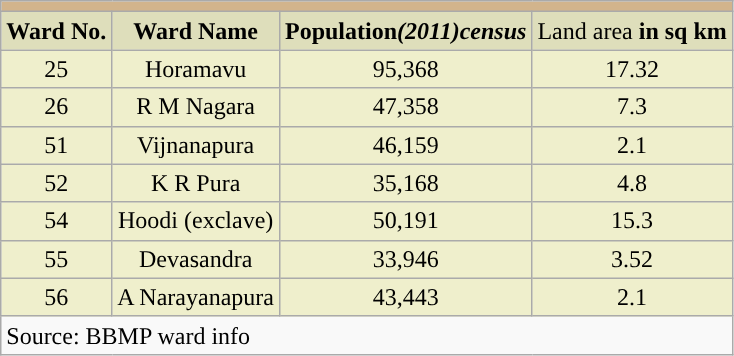<table class="wikitable" style="float:">
<tr>
<td colspan="4" style="background:tan"></td>
</tr>
<tr style="text-align:center; background:#dedebb;">
<td><strong>Ward No.</strong></td>
<td><strong>Ward Name</strong></td>
<td><strong>Population<strong><em>(2011)census<em></td>
<td></strong>Land area<strong> </em> in sq km<em></td>
</tr>
<tr style="background:#efefcc;">
<td style="text-align:center;">25</td>
<td style="text-align:center;"></em>Horamavu<em></td>
<td style="text-align:center;">95,368</td>
<td style="text-align:center;">17.32</td>
</tr>
<tr style="background:#efefcc;">
<td style="text-align:center;">26</td>
<td style="text-align:center;"></em>R M Nagara<em></td>
<td style="text-align:center;">47,358</td>
<td style="text-align:center;">7.3</td>
</tr>
<tr style="background:#efefcc;">
<td style="text-align:center;">51</td>
<td style="text-align:center;"></em>Vijnanapura<em></td>
<td style="text-align:center;">46,159</td>
<td style="text-align:center;">2.1</td>
</tr>
<tr style="background:#efefcc;">
<td style="text-align:center;">52</td>
<td style="text-align:center;"></em>K R Pura<em></td>
<td style="text-align:center;">35,168</td>
<td style="text-align:center;">4.8</td>
</tr>
<tr style="background:#efefcc;">
<td style="text-align:center;">54</td>
<td style="text-align:center;"></em>Hoodi (exclave)<em></td>
<td style="text-align:center;">50,191</td>
<td style="text-align:center;">15.3</td>
</tr>
<tr style="background:#efefcc;">
<td style="text-align:center;">55</td>
<td style="text-align:center;"></em>Devasandra<em></td>
<td style="text-align:center;">33,946</td>
<td style="text-align:center;">3.52</td>
</tr>
<tr style="background:#efefcc;">
<td style="text-align:center;">56</td>
<td style="text-align:center;"></em>A Narayanapura<em></td>
<td style="text-align:center;">43,443</td>
<td style="text-align:center;">2.1</td>
</tr>
<tr>
<td colspan="4"></em>Source: BBMP ward info<em></td>
</tr>
</table>
